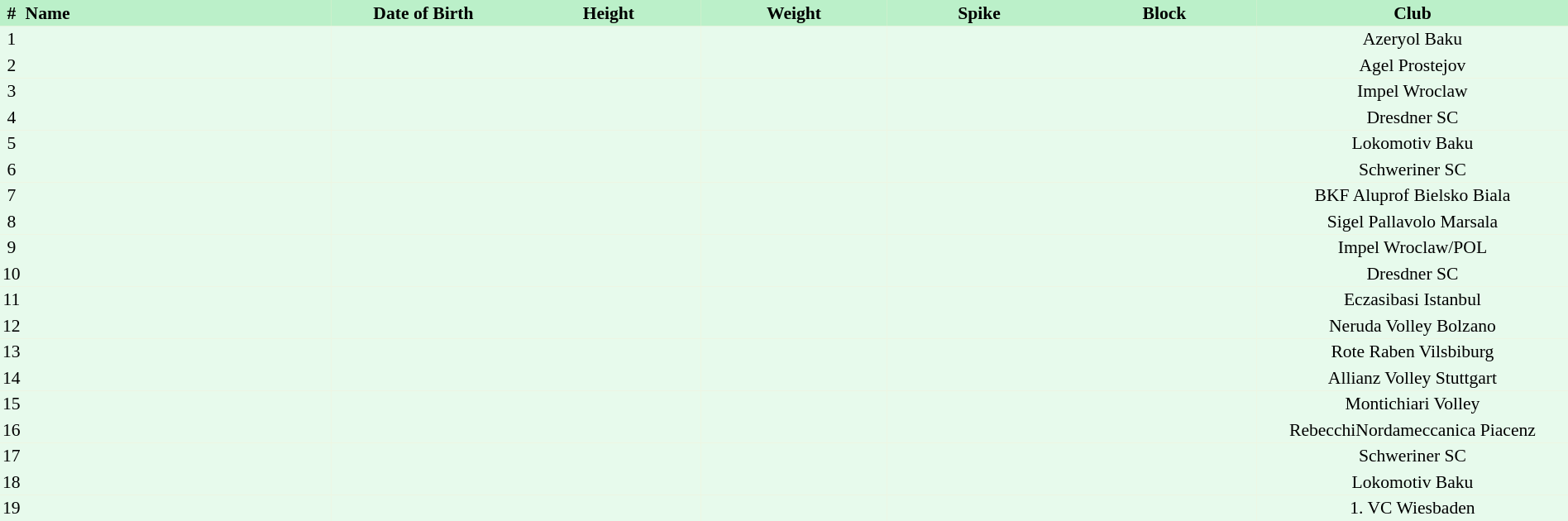<table border=0 cellpadding=2 cellspacing=0  |- bgcolor=#FFECCE style="text-align:center; font-size:90%; width:100%">
<tr bgcolor=#BBF0C9>
<th>#</th>
<th align=left width=20%>Name</th>
<th width=12%>Date of Birth</th>
<th width=12%>Height</th>
<th width=12%>Weight</th>
<th width=12%>Spike</th>
<th width=12%>Block</th>
<th width=20%>Club</th>
</tr>
<tr bgcolor=#E7FAEC>
<td>1</td>
<td align=left></td>
<td align=right></td>
<td></td>
<td></td>
<td></td>
<td></td>
<td>Azeryol Baku</td>
</tr>
<tr bgcolor=#E7FAEC>
<td>2</td>
<td align=left></td>
<td align=right></td>
<td></td>
<td></td>
<td></td>
<td></td>
<td>Agel Prostejov</td>
</tr>
<tr bgcolor=#E7FAEC>
<td>3</td>
<td align=left></td>
<td align=right></td>
<td></td>
<td></td>
<td></td>
<td></td>
<td>Impel Wroclaw</td>
</tr>
<tr bgcolor=#E7FAEC>
<td>4</td>
<td align=left></td>
<td align=right></td>
<td></td>
<td></td>
<td></td>
<td></td>
<td>Dresdner SC</td>
</tr>
<tr bgcolor=#E7FAEC>
<td>5</td>
<td align=left></td>
<td align=right></td>
<td></td>
<td></td>
<td></td>
<td></td>
<td>Lokomotiv Baku</td>
</tr>
<tr bgcolor=#E7FAEC>
<td>6</td>
<td align=left></td>
<td align=right></td>
<td></td>
<td></td>
<td></td>
<td></td>
<td>Schweriner SC</td>
</tr>
<tr bgcolor=#E7FAEC>
<td>7</td>
<td align=left></td>
<td align=right></td>
<td></td>
<td></td>
<td></td>
<td></td>
<td>BKF Aluprof Bielsko Biala</td>
</tr>
<tr bgcolor=#E7FAEC>
<td>8</td>
<td align=left></td>
<td align=right></td>
<td></td>
<td></td>
<td></td>
<td></td>
<td>Sigel Pallavolo Marsala</td>
</tr>
<tr bgcolor=#E7FAEC>
<td>9</td>
<td align=left></td>
<td align=right></td>
<td></td>
<td></td>
<td></td>
<td></td>
<td>Impel Wroclaw/POL</td>
</tr>
<tr bgcolor=#E7FAEC>
<td>10</td>
<td align=left></td>
<td align=right></td>
<td></td>
<td></td>
<td></td>
<td></td>
<td>Dresdner SC</td>
</tr>
<tr bgcolor=#E7FAEC>
<td>11</td>
<td align=left></td>
<td align=right></td>
<td></td>
<td></td>
<td></td>
<td></td>
<td>Eczasibasi Istanbul</td>
</tr>
<tr bgcolor=#E7FAEC>
<td>12</td>
<td align=left></td>
<td align=right></td>
<td></td>
<td></td>
<td></td>
<td></td>
<td>Neruda Volley Bolzano</td>
</tr>
<tr bgcolor=#E7FAEC>
<td>13</td>
<td align=left></td>
<td align=right></td>
<td></td>
<td></td>
<td></td>
<td></td>
<td>Rote Raben Vilsbiburg</td>
</tr>
<tr bgcolor=#E7FAEC>
<td>14</td>
<td align=left></td>
<td align=right></td>
<td></td>
<td></td>
<td></td>
<td></td>
<td>Allianz Volley Stuttgart</td>
</tr>
<tr bgcolor=#E7FAEC>
<td>15</td>
<td align=left></td>
<td align=right></td>
<td></td>
<td></td>
<td></td>
<td></td>
<td>Montichiari Volley</td>
</tr>
<tr bgcolor=#E7FAEC>
<td>16</td>
<td align=left></td>
<td align=right></td>
<td></td>
<td></td>
<td></td>
<td></td>
<td>RebecchiNordameccanica Piacenz</td>
</tr>
<tr bgcolor=#E7FAEC>
<td>17</td>
<td align=left></td>
<td align=right></td>
<td></td>
<td></td>
<td></td>
<td></td>
<td>Schweriner SC</td>
</tr>
<tr bgcolor=#E7FAEC>
<td>18</td>
<td align=left></td>
<td align=right></td>
<td></td>
<td></td>
<td></td>
<td></td>
<td>Lokomotiv Baku</td>
</tr>
<tr bgcolor=#E7FAEC>
<td>19</td>
<td align=left></td>
<td align=right></td>
<td></td>
<td></td>
<td></td>
<td></td>
<td>1. VC Wiesbaden</td>
</tr>
</table>
